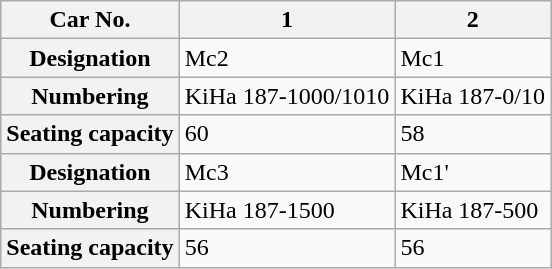<table class="wikitable">
<tr>
<th>Car No.</th>
<th>1</th>
<th>2</th>
</tr>
<tr>
<th>Designation</th>
<td>Mc2</td>
<td>Mc1</td>
</tr>
<tr>
<th>Numbering</th>
<td>KiHa 187-1000/1010</td>
<td>KiHa 187-0/10</td>
</tr>
<tr>
<th>Seating capacity</th>
<td>60</td>
<td>58</td>
</tr>
<tr>
<th>Designation</th>
<td>Mc3</td>
<td>Mc1'</td>
</tr>
<tr>
<th>Numbering</th>
<td>KiHa 187-1500</td>
<td>KiHa 187-500</td>
</tr>
<tr>
<th>Seating capacity</th>
<td>56</td>
<td>56</td>
</tr>
</table>
